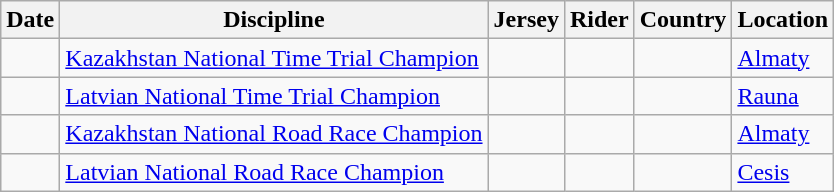<table class="wikitable">
<tr>
<th>Date</th>
<th>Discipline</th>
<th>Jersey</th>
<th>Rider</th>
<th>Country</th>
<th>Location</th>
</tr>
<tr>
<td></td>
<td><a href='#'>Kazakhstan National Time Trial Champion</a></td>
<td></td>
<td></td>
<td></td>
<td><a href='#'>Almaty</a></td>
</tr>
<tr>
<td></td>
<td><a href='#'>Latvian National Time Trial Champion</a></td>
<td></td>
<td></td>
<td></td>
<td><a href='#'>Rauna</a></td>
</tr>
<tr>
<td></td>
<td><a href='#'>Kazakhstan National Road Race Champion</a></td>
<td></td>
<td></td>
<td></td>
<td><a href='#'>Almaty</a></td>
</tr>
<tr>
<td></td>
<td><a href='#'>Latvian National Road Race Champion</a></td>
<td></td>
<td></td>
<td></td>
<td><a href='#'>Cesis</a></td>
</tr>
</table>
